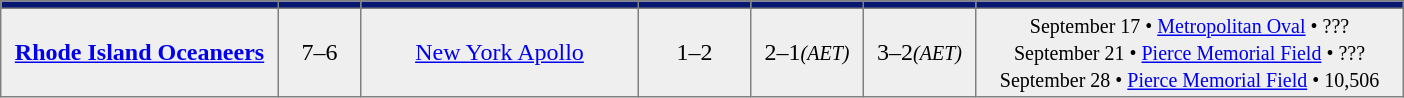<table style=border-collapse:collapse border=1 cellspacing=0 cellpadding=2>
<tr align=center bgcolor=#071871>
<th width=180></th>
<th width=50></th>
<th width=180></th>
<th width=70></th>
<th width=70></th>
<th width=70></th>
<td width=280></td>
</tr>
<tr align=center bgcolor=#efefef>
<td align=center><strong><a href='#'>Rhode Island Oceaneers</a></strong></td>
<td>7–6</td>
<td align=center><a href='#'>New York Apollo</a></td>
<td>1–2</td>
<td>2–1<small><em>(AET)</em></small></td>
<td>3–2<small><em>(AET)</em></small></td>
<td><small>September 17 • <a href='#'>Metropolitan Oval</a> • ???<br>September 21 • <a href='#'>Pierce Memorial Field</a> • ???<br>September 28 • <a href='#'>Pierce Memorial Field</a> • 10,506</small></td>
</tr>
</table>
